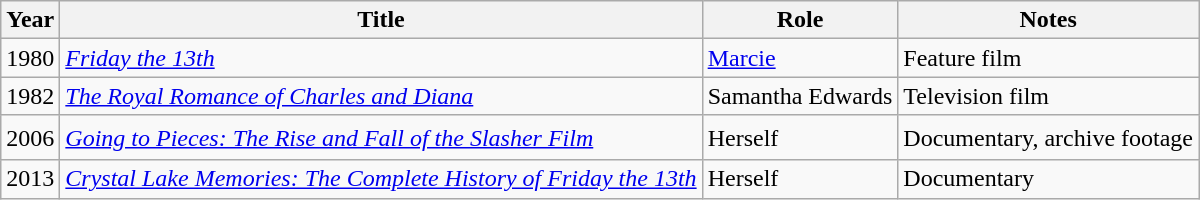<table class="wikitable sortable">
<tr>
<th>Year</th>
<th>Title</th>
<th>Role</th>
<th class = "unsortable">Notes</th>
</tr>
<tr>
<td>1980</td>
<td><em><a href='#'>Friday the 13th</a></em></td>
<td><a href='#'>Marcie</a></td>
<td>Feature film</td>
</tr>
<tr>
<td>1982</td>
<td><em><a href='#'>The Royal Romance of Charles and Diana</a></em></td>
<td>Samantha Edwards</td>
<td>Television film</td>
</tr>
<tr style="height: 30px;">
<td>2006</td>
<td><em><a href='#'>Going to Pieces: The Rise and Fall of the Slasher Film</a></em></td>
<td>Herself</td>
<td>Documentary, archive footage</td>
</tr>
<tr>
<td>2013</td>
<td><em><a href='#'>Crystal Lake Memories: The Complete History of Friday the 13th</a></em></td>
<td>Herself</td>
<td>Documentary</td>
</tr>
</table>
